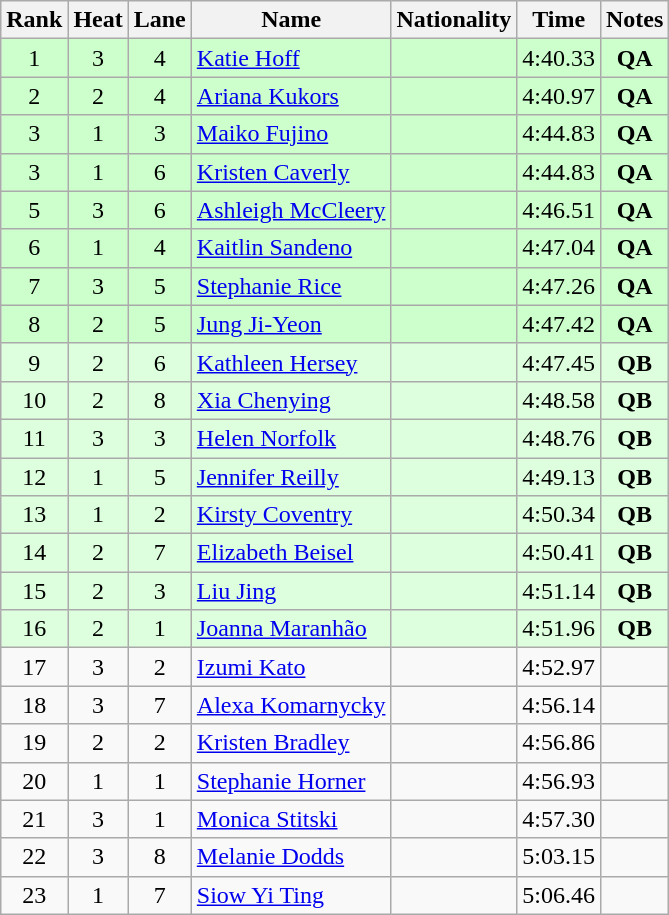<table class="wikitable sortable" style="text-align:center">
<tr>
<th>Rank</th>
<th>Heat</th>
<th>Lane</th>
<th>Name</th>
<th>Nationality</th>
<th>Time</th>
<th>Notes</th>
</tr>
<tr bgcolor=ccffcc>
<td>1</td>
<td>3</td>
<td>4</td>
<td align=left><a href='#'>Katie Hoff</a></td>
<td align=left></td>
<td>4:40.33</td>
<td><strong>QA</strong></td>
</tr>
<tr bgcolor=ccffcc>
<td>2</td>
<td>2</td>
<td>4</td>
<td align=left><a href='#'>Ariana Kukors</a></td>
<td align=left></td>
<td>4:40.97</td>
<td><strong>QA</strong></td>
</tr>
<tr bgcolor=ccffcc>
<td>3</td>
<td>1</td>
<td>3</td>
<td align=left><a href='#'>Maiko Fujino</a></td>
<td align=left></td>
<td>4:44.83</td>
<td><strong>QA</strong></td>
</tr>
<tr bgcolor=ccffcc>
<td>3</td>
<td>1</td>
<td>6</td>
<td align=left><a href='#'>Kristen Caverly</a></td>
<td align=left></td>
<td>4:44.83</td>
<td><strong>QA</strong></td>
</tr>
<tr bgcolor=ccffcc>
<td>5</td>
<td>3</td>
<td>6</td>
<td align=left><a href='#'>Ashleigh McCleery</a></td>
<td align=left></td>
<td>4:46.51</td>
<td><strong>QA</strong></td>
</tr>
<tr bgcolor=ccffcc>
<td>6</td>
<td>1</td>
<td>4</td>
<td align=left><a href='#'>Kaitlin Sandeno</a></td>
<td align=left></td>
<td>4:47.04</td>
<td><strong>QA</strong></td>
</tr>
<tr bgcolor=ccffcc>
<td>7</td>
<td>3</td>
<td>5</td>
<td align=left><a href='#'>Stephanie Rice</a></td>
<td align=left></td>
<td>4:47.26</td>
<td><strong>QA</strong></td>
</tr>
<tr bgcolor=ccffcc>
<td>8</td>
<td>2</td>
<td>5</td>
<td align=left><a href='#'>Jung Ji-Yeon</a></td>
<td align=left></td>
<td>4:47.42</td>
<td><strong>QA</strong></td>
</tr>
<tr bgcolor=ddffdd>
<td>9</td>
<td>2</td>
<td>6</td>
<td align=left><a href='#'>Kathleen Hersey</a></td>
<td align=left></td>
<td>4:47.45</td>
<td><strong>QB</strong></td>
</tr>
<tr bgcolor=ddffdd>
<td>10</td>
<td>2</td>
<td>8</td>
<td align=left><a href='#'>Xia Chenying</a></td>
<td align=left></td>
<td>4:48.58</td>
<td><strong>QB</strong></td>
</tr>
<tr bgcolor=ddffdd>
<td>11</td>
<td>3</td>
<td>3</td>
<td align=left><a href='#'>Helen Norfolk</a></td>
<td align=left></td>
<td>4:48.76</td>
<td><strong>QB</strong></td>
</tr>
<tr bgcolor=ddffdd>
<td>12</td>
<td>1</td>
<td>5</td>
<td align=left><a href='#'>Jennifer Reilly</a></td>
<td align=left></td>
<td>4:49.13</td>
<td><strong>QB</strong></td>
</tr>
<tr bgcolor=ddffdd>
<td>13</td>
<td>1</td>
<td>2</td>
<td align=left><a href='#'>Kirsty Coventry</a></td>
<td align=left></td>
<td>4:50.34</td>
<td><strong>QB</strong></td>
</tr>
<tr bgcolor=ddffdd>
<td>14</td>
<td>2</td>
<td>7</td>
<td align=left><a href='#'>Elizabeth Beisel</a></td>
<td align=left></td>
<td>4:50.41</td>
<td><strong>QB</strong></td>
</tr>
<tr bgcolor=ddffdd>
<td>15</td>
<td>2</td>
<td>3</td>
<td align=left><a href='#'>Liu Jing</a></td>
<td align=left></td>
<td>4:51.14</td>
<td><strong>QB</strong></td>
</tr>
<tr bgcolor=ddffdd>
<td>16</td>
<td>2</td>
<td>1</td>
<td align=left><a href='#'>Joanna Maranhão</a></td>
<td align=left></td>
<td>4:51.96</td>
<td><strong>QB</strong></td>
</tr>
<tr>
<td>17</td>
<td>3</td>
<td>2</td>
<td align=left><a href='#'>Izumi Kato</a></td>
<td align=left></td>
<td>4:52.97</td>
<td></td>
</tr>
<tr>
<td>18</td>
<td>3</td>
<td>7</td>
<td align=left><a href='#'>Alexa Komarnycky</a></td>
<td align=left></td>
<td>4:56.14</td>
<td></td>
</tr>
<tr>
<td>19</td>
<td>2</td>
<td>2</td>
<td align=left><a href='#'>Kristen Bradley</a></td>
<td align=left></td>
<td>4:56.86</td>
<td></td>
</tr>
<tr>
<td>20</td>
<td>1</td>
<td>1</td>
<td align=left><a href='#'>Stephanie Horner</a></td>
<td align=left></td>
<td>4:56.93</td>
<td></td>
</tr>
<tr>
<td>21</td>
<td>3</td>
<td>1</td>
<td align=left><a href='#'>Monica Stitski</a></td>
<td align=left></td>
<td>4:57.30</td>
<td></td>
</tr>
<tr>
<td>22</td>
<td>3</td>
<td>8</td>
<td align=left><a href='#'>Melanie Dodds</a></td>
<td align=left></td>
<td>5:03.15</td>
<td></td>
</tr>
<tr>
<td>23</td>
<td>1</td>
<td>7</td>
<td align=left><a href='#'>Siow Yi Ting</a></td>
<td align=left></td>
<td>5:06.46</td>
<td></td>
</tr>
</table>
